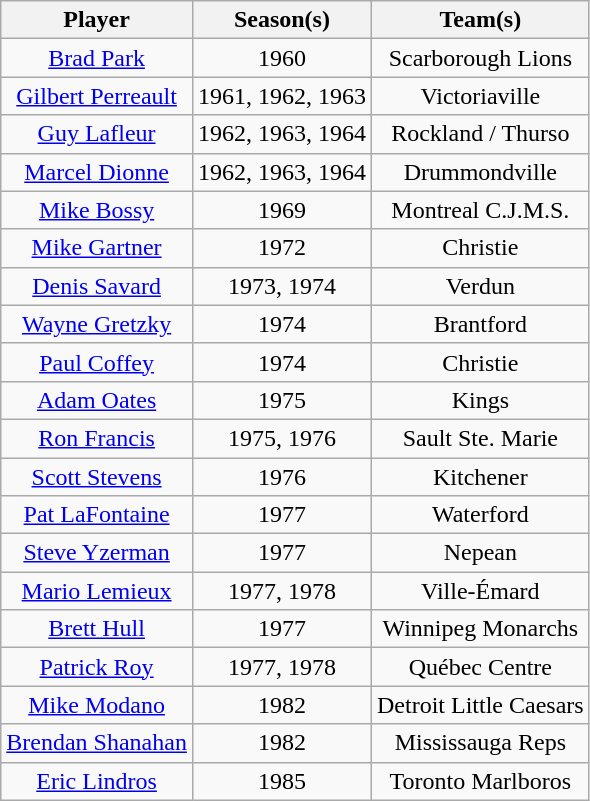<table class="wikitable">
<tr>
<th>Player</th>
<th>Season(s)</th>
<th>Team(s)</th>
</tr>
<tr align="center">
<td><a href='#'>Brad Park</a></td>
<td>1960</td>
<td>Scarborough Lions</td>
</tr>
<tr align="center">
<td><a href='#'>Gilbert Perreault</a></td>
<td>1961, 1962, 1963</td>
<td>Victoriaville</td>
</tr>
<tr align="center">
<td><a href='#'>Guy Lafleur</a></td>
<td>1962, 1963, 1964</td>
<td>Rockland / Thurso</td>
</tr>
<tr align="center">
<td><a href='#'>Marcel Dionne</a></td>
<td>1962, 1963, 1964</td>
<td>Drummondville</td>
</tr>
<tr align="center">
<td><a href='#'>Mike Bossy</a></td>
<td>1969</td>
<td>Montreal C.J.M.S.</td>
</tr>
<tr align="center">
<td><a href='#'>Mike Gartner</a></td>
<td>1972</td>
<td>Christie</td>
</tr>
<tr align="center">
<td><a href='#'>Denis Savard</a></td>
<td>1973, 1974</td>
<td>Verdun</td>
</tr>
<tr align="center">
<td><a href='#'>Wayne Gretzky</a></td>
<td>1974</td>
<td>Brantford</td>
</tr>
<tr align="center">
<td><a href='#'>Paul Coffey</a></td>
<td>1974</td>
<td>Christie</td>
</tr>
<tr align="center">
<td><a href='#'>Adam Oates</a></td>
<td>1975</td>
<td>Kings</td>
</tr>
<tr align="center">
<td><a href='#'>Ron Francis</a></td>
<td>1975, 1976</td>
<td>Sault Ste. Marie</td>
</tr>
<tr align="center">
<td><a href='#'>Scott Stevens</a></td>
<td>1976</td>
<td>Kitchener</td>
</tr>
<tr align="center">
<td><a href='#'>Pat LaFontaine</a></td>
<td>1977</td>
<td>Waterford</td>
</tr>
<tr align="center">
<td><a href='#'>Steve Yzerman</a></td>
<td>1977</td>
<td>Nepean</td>
</tr>
<tr align="center">
<td><a href='#'>Mario Lemieux</a></td>
<td>1977, 1978</td>
<td>Ville-Émard</td>
</tr>
<tr align="center">
<td><a href='#'>Brett Hull</a></td>
<td>1977</td>
<td>Winnipeg Monarchs</td>
</tr>
<tr align="center">
<td><a href='#'>Patrick Roy</a></td>
<td>1977, 1978</td>
<td>Québec Centre</td>
</tr>
<tr align="center">
<td><a href='#'>Mike Modano</a></td>
<td>1982</td>
<td>Detroit Little Caesars</td>
</tr>
<tr align="center">
<td><a href='#'>Brendan Shanahan</a></td>
<td>1982</td>
<td>Mississauga Reps</td>
</tr>
<tr align="center">
<td><a href='#'>Eric Lindros</a></td>
<td>1985</td>
<td>Toronto Marlboros</td>
</tr>
</table>
